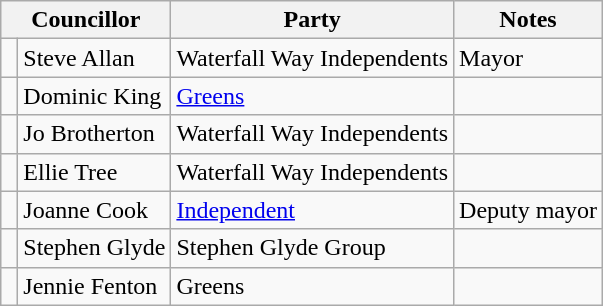<table class="wikitable">
<tr>
<th colspan="2">Councillor</th>
<th>Party</th>
<th>Notes</th>
</tr>
<tr>
<td> </td>
<td>Steve Allan</td>
<td>Waterfall Way Independents</td>
<td>Mayor</td>
</tr>
<tr>
<td> </td>
<td>Dominic King</td>
<td><a href='#'>Greens</a></td>
<td></td>
</tr>
<tr>
<td> </td>
<td>Jo Brotherton</td>
<td>Waterfall Way Independents</td>
<td></td>
</tr>
<tr>
<td> </td>
<td>Ellie Tree</td>
<td>Waterfall Way Independents</td>
<td></td>
</tr>
<tr>
<td> </td>
<td>Joanne Cook</td>
<td><a href='#'>Independent</a></td>
<td>Deputy mayor</td>
</tr>
<tr>
<td> </td>
<td>Stephen Glyde</td>
<td>Stephen Glyde Group</td>
<td></td>
</tr>
<tr>
<td> </td>
<td>Jennie Fenton</td>
<td>Greens</td>
<td></td>
</tr>
</table>
